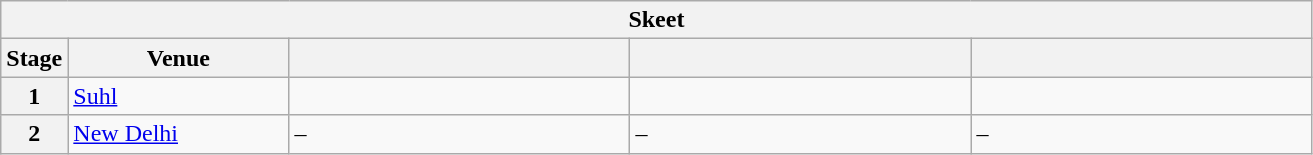<table class="wikitable">
<tr>
<th colspan="5">Skeet</th>
</tr>
<tr>
<th>Stage</th>
<th width=140>Venue</th>
<th width=220></th>
<th width=220></th>
<th width=220></th>
</tr>
<tr>
<th>1</th>
<td> <a href='#'>Suhl</a></td>
<td></td>
<td></td>
<td></td>
</tr>
<tr>
<th>2</th>
<td> <a href='#'>New Delhi</a></td>
<td –>–</td>
<td –>–</td>
<td –>–</td>
</tr>
</table>
